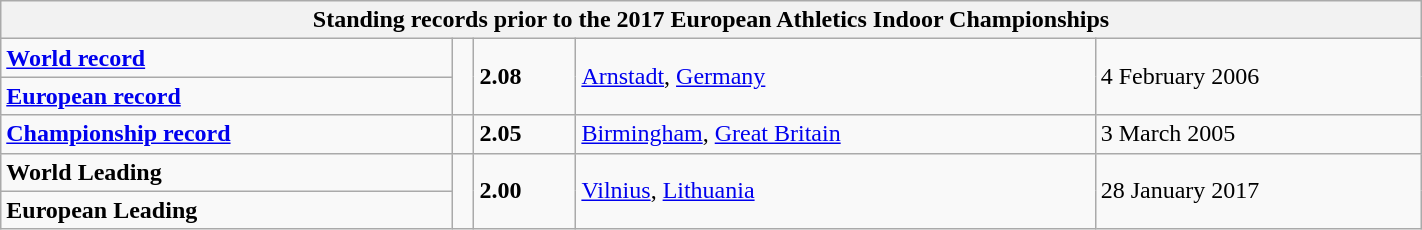<table class="wikitable" width=75%>
<tr>
<th colspan="5">Standing records prior to the 2017 European Athletics Indoor Championships</th>
</tr>
<tr>
<td><strong><a href='#'>World record</a></strong></td>
<td rowspan=2></td>
<td rowspan=2><strong>2.08</strong></td>
<td rowspan=2><a href='#'>Arnstadt</a>, <a href='#'>Germany</a></td>
<td rowspan=2>4 February 2006</td>
</tr>
<tr>
<td><strong><a href='#'>European record</a></strong></td>
</tr>
<tr>
<td><strong><a href='#'>Championship record</a></strong></td>
<td></td>
<td><strong>2.05</strong></td>
<td><a href='#'>Birmingham</a>, <a href='#'>Great Britain</a></td>
<td>3 March 2005</td>
</tr>
<tr>
<td><strong>World Leading</strong></td>
<td rowspan=2></td>
<td rowspan=2><strong>2.00</strong></td>
<td rowspan=2><a href='#'>Vilnius</a>, <a href='#'>Lithuania</a></td>
<td rowspan=2>28 January 2017</td>
</tr>
<tr>
<td><strong>European Leading</strong></td>
</tr>
</table>
